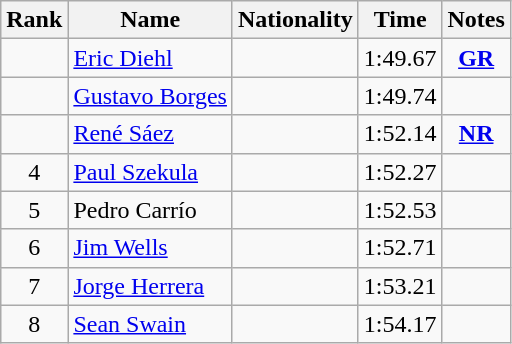<table class="wikitable sortable" style="text-align:center">
<tr>
<th>Rank</th>
<th>Name</th>
<th>Nationality</th>
<th>Time</th>
<th>Notes</th>
</tr>
<tr>
<td></td>
<td align=left><a href='#'>Eric Diehl</a></td>
<td align=left></td>
<td>1:49.67</td>
<td><strong><a href='#'>GR</a></strong></td>
</tr>
<tr>
<td></td>
<td align=left><a href='#'>Gustavo Borges</a></td>
<td align=left></td>
<td>1:49.74</td>
<td></td>
</tr>
<tr>
<td></td>
<td align=left><a href='#'>René Sáez</a></td>
<td align=left></td>
<td>1:52.14</td>
<td><strong><a href='#'>NR</a></strong></td>
</tr>
<tr>
<td>4</td>
<td align=left><a href='#'>Paul Szekula</a></td>
<td align=left></td>
<td>1:52.27</td>
<td></td>
</tr>
<tr>
<td>5</td>
<td align=left>Pedro Carrío</td>
<td align=left></td>
<td>1:52.53</td>
<td></td>
</tr>
<tr>
<td>6</td>
<td align=left><a href='#'>Jim Wells</a></td>
<td align=left></td>
<td>1:52.71</td>
<td></td>
</tr>
<tr>
<td>7</td>
<td align=left><a href='#'>Jorge Herrera</a></td>
<td align=left></td>
<td>1:53.21</td>
<td></td>
</tr>
<tr>
<td>8</td>
<td align=left><a href='#'>Sean Swain</a></td>
<td align=left></td>
<td>1:54.17</td>
<td></td>
</tr>
</table>
